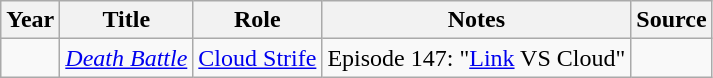<table class="wikitable sortable">
<tr>
<th>Year</th>
<th>Title</th>
<th>Role</th>
<th>Notes</th>
<th>Source</th>
</tr>
<tr>
<td></td>
<td><em><a href='#'>Death Battle</a></em></td>
<td><a href='#'>Cloud Strife</a></td>
<td>Episode 147: "<a href='#'>Link</a> VS Cloud"</td>
<td></td>
</tr>
</table>
